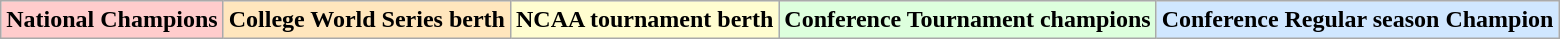<table class="wikitable">
<tr>
<td bgcolor="#FFCCCC"><strong>National Champions</strong></td>
<td bgcolor="#FFE6BD"><strong>College World Series berth</strong></td>
<td bgcolor="#fffdd0"><strong>NCAA tournament berth</strong></td>
<td bgcolor="#DDFFDD"><strong>Conference Tournament champions</strong></td>
<td bgcolor="#D0E7FF"><strong>Conference Regular season Champion</strong></td>
</tr>
</table>
